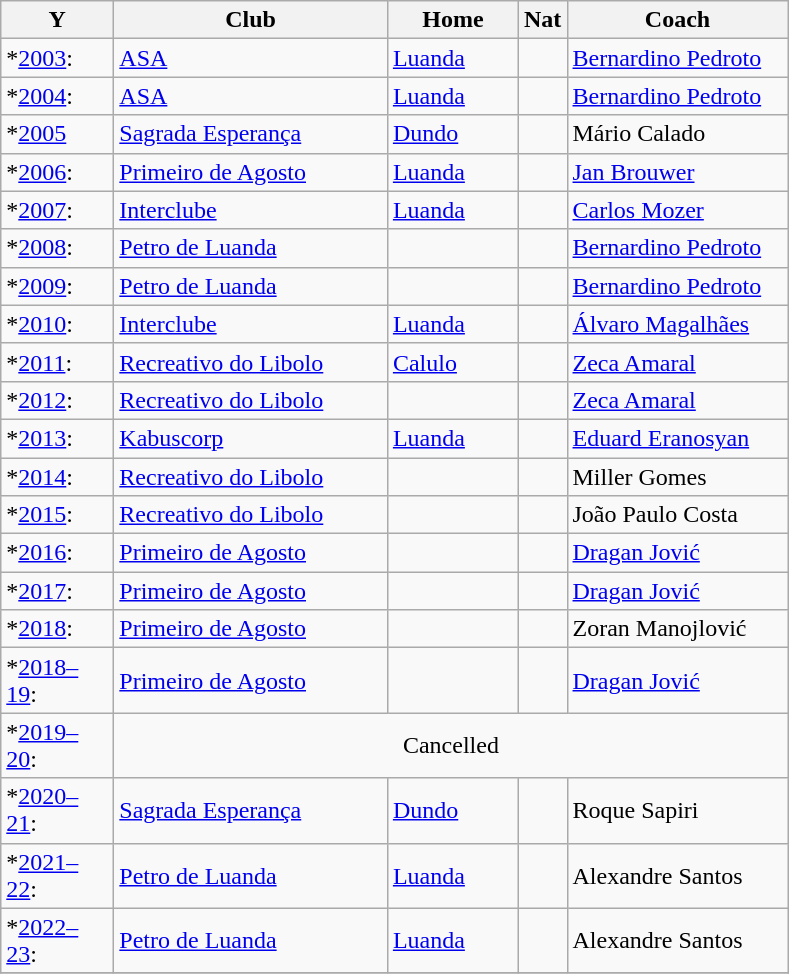<table class="wikitable">
<tr>
<th scope="col" width="68px" align="centre">Y</th>
<th scope="col" width="175px" align="centre">Club</th>
<th scope="col" width="80px" align="left">Home</th>
<th scope="col" width="25px" align="centre">Nat</th>
<th scope="col" width="140px" align="centre">Coach</th>
</tr>
<tr>
<td>*<a href='#'>2003</a>:</td>
<td><a href='#'>ASA</a> </td>
<td><a href='#'>Luanda</a></td>
<td></td>
<td><a href='#'>Bernardino Pedroto</a></td>
</tr>
<tr>
<td>*<a href='#'>2004</a>:</td>
<td><a href='#'>ASA</a>  </td>
<td><a href='#'>Luanda</a></td>
<td></td>
<td><a href='#'>Bernardino Pedroto</a></td>
</tr>
<tr>
<td>*<a href='#'>2005</a></td>
<td><a href='#'>Sagrada Esperança</a> </td>
<td><a href='#'>Dundo</a></td>
<td></td>
<td>Mário Calado</td>
</tr>
<tr>
<td>*<a href='#'>2006</a>:</td>
<td><a href='#'>Primeiro de Agosto</a> </td>
<td><a href='#'>Luanda</a></td>
<td></td>
<td><a href='#'>Jan Brouwer</a></td>
</tr>
<tr>
<td>*<a href='#'>2007</a>:</td>
<td><a href='#'>Interclube</a> </td>
<td><a href='#'>Luanda</a></td>
<td></td>
<td><a href='#'>Carlos Mozer</a></td>
</tr>
<tr>
<td>*<a href='#'>2008</a>:</td>
<td><a href='#'>Petro de Luanda</a> </td>
<td></td>
<td></td>
<td><a href='#'>Bernardino Pedroto</a></td>
</tr>
<tr>
<td>*<a href='#'>2009</a>:</td>
<td><a href='#'>Petro de Luanda</a> </td>
<td></td>
<td></td>
<td><a href='#'>Bernardino Pedroto</a></td>
</tr>
<tr>
<td>*<a href='#'>2010</a>:</td>
<td><a href='#'>Interclube</a> </td>
<td><a href='#'>Luanda</a></td>
<td></td>
<td><a href='#'>Álvaro Magalhães</a></td>
</tr>
<tr>
<td>*<a href='#'>2011</a>:</td>
<td><a href='#'>Recreativo do Libolo</a> </td>
<td><a href='#'>Calulo</a></td>
<td></td>
<td><a href='#'>Zeca Amaral</a></td>
</tr>
<tr>
<td>*<a href='#'>2012</a>:</td>
<td><a href='#'>Recreativo do Libolo</a> </td>
<td></td>
<td></td>
<td><a href='#'>Zeca Amaral</a></td>
</tr>
<tr>
<td>*<a href='#'>2013</a>:</td>
<td><a href='#'>Kabuscorp</a> </td>
<td><a href='#'>Luanda</a></td>
<td></td>
<td><a href='#'>Eduard Eranosyan</a></td>
</tr>
<tr>
<td>*<a href='#'>2014</a>:</td>
<td><a href='#'>Recreativo do Libolo</a> </td>
<td></td>
<td></td>
<td>Miller Gomes</td>
</tr>
<tr>
<td>*<a href='#'>2015</a>:</td>
<td><a href='#'>Recreativo do Libolo</a> </td>
<td></td>
<td></td>
<td>João Paulo Costa</td>
</tr>
<tr>
<td>*<a href='#'>2016</a>:</td>
<td><a href='#'>Primeiro de Agosto</a> </td>
<td></td>
<td></td>
<td><a href='#'>Dragan Jović</a></td>
</tr>
<tr>
<td>*<a href='#'>2017</a>:</td>
<td><a href='#'>Primeiro de Agosto</a> </td>
<td></td>
<td></td>
<td><a href='#'>Dragan Jović</a></td>
</tr>
<tr>
<td>*<a href='#'>2018</a>:</td>
<td><a href='#'>Primeiro de Agosto</a> </td>
<td></td>
<td></td>
<td>Zoran Manojlović</td>
</tr>
<tr>
<td>*<a href='#'>2018–19</a>:</td>
<td><a href='#'>Primeiro de Agosto</a> </td>
<td></td>
<td></td>
<td><a href='#'>Dragan Jović</a></td>
</tr>
<tr>
<td>*<a href='#'>2019–20</a>:</td>
<td colspan="4" align="center">Cancelled </td>
</tr>
<tr>
<td>*<a href='#'>2020–21</a>:</td>
<td><a href='#'>Sagrada Esperança</a> </td>
<td><a href='#'>Dundo</a></td>
<td></td>
<td>Roque Sapiri</td>
</tr>
<tr>
<td>*<a href='#'>2021–22</a>:</td>
<td><a href='#'>Petro de Luanda</a> </td>
<td><a href='#'>Luanda</a></td>
<td></td>
<td>Alexandre Santos</td>
</tr>
<tr>
<td>*<a href='#'>2022–23</a>:</td>
<td><a href='#'>Petro de Luanda</a> </td>
<td><a href='#'>Luanda</a></td>
<td></td>
<td>Alexandre Santos</td>
</tr>
<tr>
</tr>
</table>
